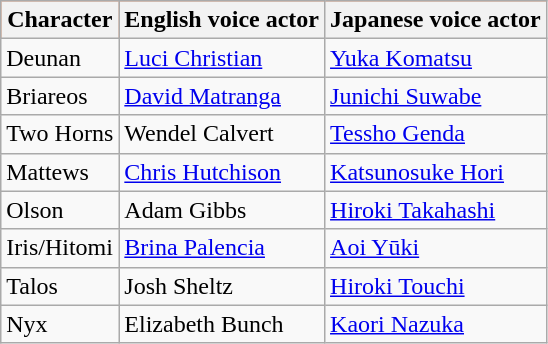<table border="1" style="border-collapse: collapse;" class="wikitable">
<tr style="background-color: rgb(255,85,0);">
<th>Character</th>
<th>English voice actor</th>
<th>Japanese voice actor</th>
</tr>
<tr>
<td>Deunan</td>
<td><a href='#'>Luci Christian</a></td>
<td><a href='#'>Yuka Komatsu</a></td>
</tr>
<tr>
<td>Briareos</td>
<td><a href='#'>David Matranga</a></td>
<td><a href='#'>Junichi Suwabe</a></td>
</tr>
<tr>
<td>Two Horns</td>
<td>Wendel Calvert</td>
<td><a href='#'>Tessho Genda</a></td>
</tr>
<tr>
<td>Mattews</td>
<td><a href='#'>Chris Hutchison</a></td>
<td><a href='#'>Katsunosuke Hori</a></td>
</tr>
<tr>
<td>Olson</td>
<td>Adam Gibbs</td>
<td><a href='#'>Hiroki Takahashi</a></td>
</tr>
<tr>
<td>Iris/Hitomi</td>
<td><a href='#'>Brina Palencia</a></td>
<td><a href='#'>Aoi Yūki</a></td>
</tr>
<tr>
<td>Talos</td>
<td>Josh Sheltz</td>
<td><a href='#'>Hiroki Touchi</a></td>
</tr>
<tr>
<td>Nyx</td>
<td>Elizabeth Bunch</td>
<td><a href='#'>Kaori Nazuka</a></td>
</tr>
</table>
